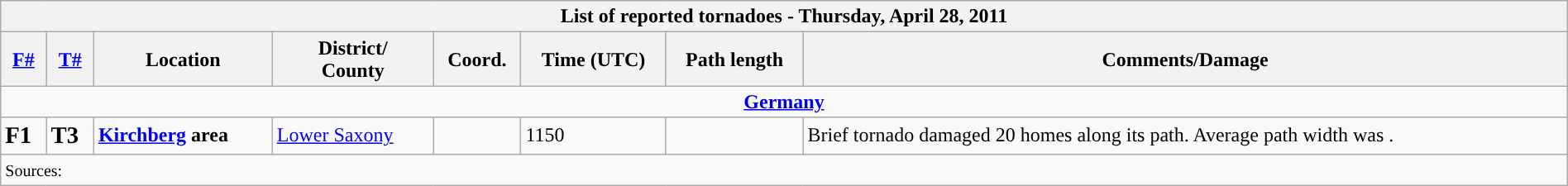<table class="wikitable collapsible" width="100%">
<tr>
<th colspan="8">List of reported tornadoes - Thursday, April 28, 2011</th>
</tr>
<tr>
<th><a href='#'>F#</a></th>
<th><a href='#'>T#</a></th>
<th>Location</th>
<th>District/<br>County</th>
<th>Coord.</th>
<th>Time (UTC)</th>
<th>Path length</th>
<th>Comments/Damage</th>
</tr>
<tr>
<td colspan="8" align=center><strong><a href='#'>Germany</a></strong></td>
</tr>
<tr>
<td><big><strong>F1</strong></big></td>
<td><big><strong>T3</strong></big></td>
<td><strong><a href='#'>Kirchberg</a> area</strong></td>
<td><a href='#'>Lower Saxony</a></td>
<td></td>
<td>1150</td>
<td></td>
<td>Brief tornado damaged 20 homes along its path. Average path width was .</td>
</tr>
<tr>
<td colspan="8"><small>Sources:  </small></td>
</tr>
</table>
